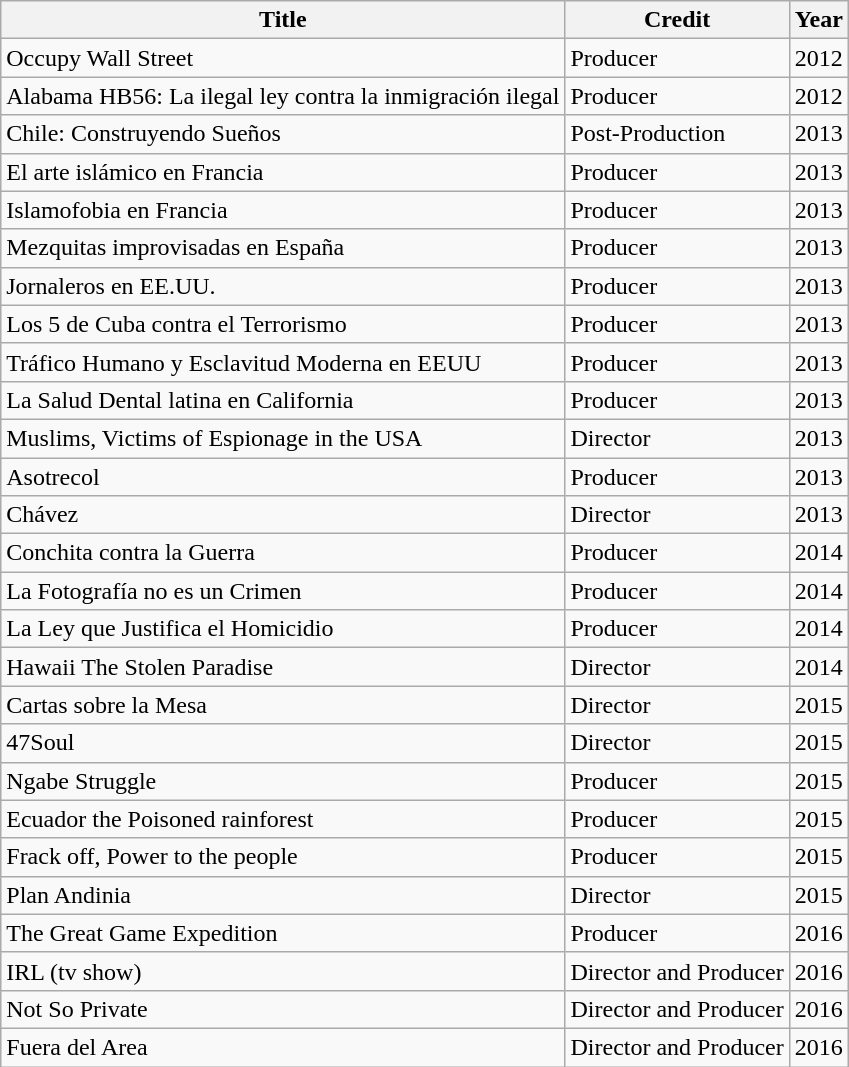<table class="wikitable">
<tr>
<th>Title</th>
<th>Credit</th>
<th>Year</th>
</tr>
<tr>
<td>Occupy Wall Street</td>
<td>Producer</td>
<td>2012</td>
</tr>
<tr>
<td>Alabama HB56: La ilegal ley contra la inmigración ilegal</td>
<td>Producer</td>
<td>2012</td>
</tr>
<tr>
<td>Chile: Construyendo Sueños</td>
<td>Post-Production</td>
<td>2013</td>
</tr>
<tr>
<td>El arte islámico en Francia</td>
<td>Producer</td>
<td>2013</td>
</tr>
<tr>
<td>Islamofobia en Francia</td>
<td>Producer</td>
<td>2013</td>
</tr>
<tr>
<td>Mezquitas improvisadas en España</td>
<td>Producer</td>
<td>2013</td>
</tr>
<tr>
<td>Jornaleros en EE.UU.</td>
<td>Producer</td>
<td>2013</td>
</tr>
<tr>
<td>Los 5 de Cuba contra el Terrorismo</td>
<td>Producer</td>
<td>2013</td>
</tr>
<tr>
<td>Tráfico Humano y Esclavitud Moderna en EEUU</td>
<td>Producer</td>
<td>2013</td>
</tr>
<tr>
<td>La Salud Dental latina en California</td>
<td>Producer</td>
<td>2013</td>
</tr>
<tr>
<td>Muslims, Victims of Espionage in the USA</td>
<td>Director</td>
<td>2013</td>
</tr>
<tr>
<td>Asotrecol</td>
<td>Producer</td>
<td>2013</td>
</tr>
<tr>
<td>Chávez</td>
<td>Director</td>
<td>2013</td>
</tr>
<tr>
<td>Conchita contra la Guerra</td>
<td>Producer</td>
<td>2014</td>
</tr>
<tr>
<td>La Fotografía no es un Crimen</td>
<td>Producer</td>
<td>2014</td>
</tr>
<tr>
<td>La Ley que Justifica el Homicidio</td>
<td>Producer</td>
<td>2014</td>
</tr>
<tr>
<td>Hawaii The Stolen Paradise</td>
<td>Director</td>
<td>2014</td>
</tr>
<tr>
<td>Cartas sobre la Mesa</td>
<td>Director</td>
<td>2015</td>
</tr>
<tr>
<td>47Soul</td>
<td>Director</td>
<td>2015</td>
</tr>
<tr>
<td>Ngabe Struggle</td>
<td>Producer</td>
<td>2015</td>
</tr>
<tr>
<td>Ecuador the Poisoned rainforest</td>
<td>Producer</td>
<td>2015</td>
</tr>
<tr>
<td>Frack off, Power to the people</td>
<td>Producer</td>
<td>2015</td>
</tr>
<tr>
<td>Plan Andinia</td>
<td>Director</td>
<td>2015</td>
</tr>
<tr>
<td>The Great Game Expedition</td>
<td>Producer</td>
<td>2016</td>
</tr>
<tr>
<td>IRL (tv show)</td>
<td>Director and Producer</td>
<td>2016</td>
</tr>
<tr>
<td>Not So Private</td>
<td>Director and Producer</td>
<td>2016</td>
</tr>
<tr>
<td>Fuera del Area</td>
<td>Director and Producer</td>
<td>2016</td>
</tr>
</table>
